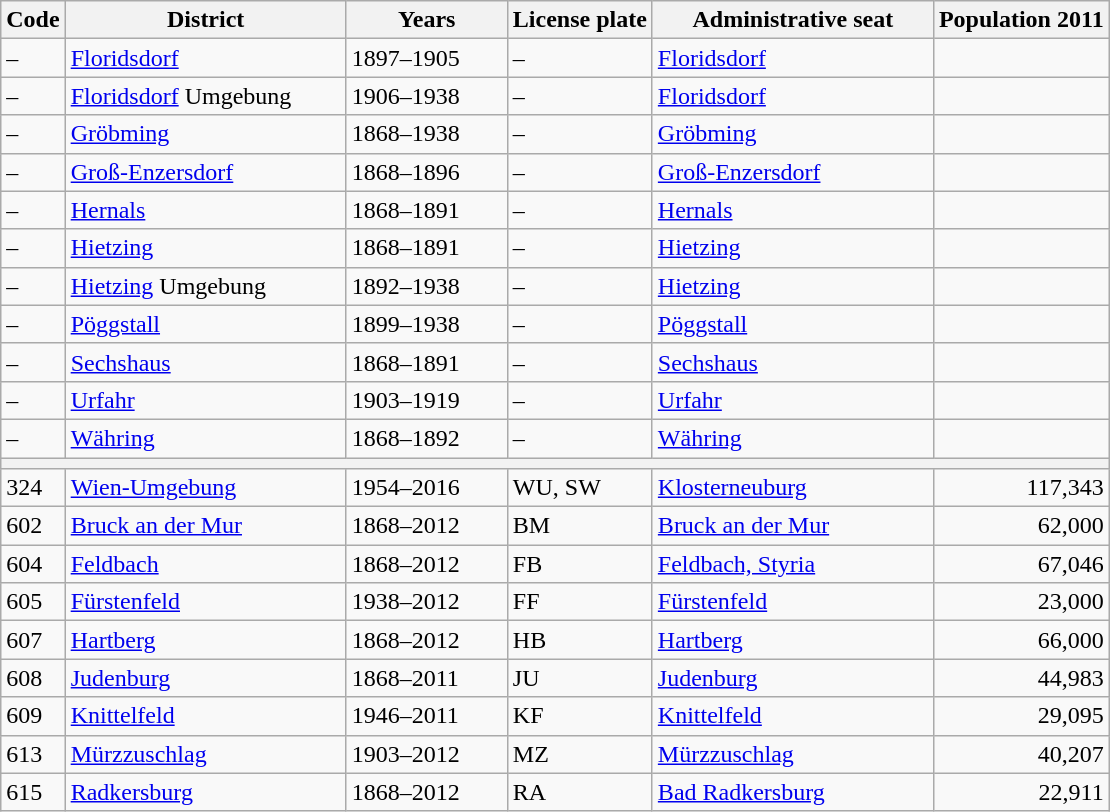<table class="wikitable sortable">
<tr>
<th scope="col">Code</th>
<th scope="col" width="180px">District</th>
<th scope="col" width="100px">Years</th>
<th scope="col">License plate</th>
<th scope="col" width="180px">Administrative seat</th>
<th scope="col" style=text-align:right>Population 2011</th>
</tr>
<tr>
<td>–</td>
<td><a href='#'>Floridsdorf</a></td>
<td>1897–1905</td>
<td>–</td>
<td><a href='#'>Floridsdorf</a></td>
<td></td>
</tr>
<tr>
<td>–</td>
<td><a href='#'>Floridsdorf</a> Umgebung</td>
<td>1906–1938</td>
<td>–</td>
<td><a href='#'>Floridsdorf</a></td>
<td></td>
</tr>
<tr>
<td>–</td>
<td><a href='#'>Gröbming</a></td>
<td>1868–1938</td>
<td>–</td>
<td><a href='#'>Gröbming</a></td>
<td></td>
</tr>
<tr>
<td>–</td>
<td><a href='#'>Groß-Enzersdorf</a></td>
<td>1868–1896</td>
<td>–</td>
<td><a href='#'>Groß-Enzersdorf</a></td>
<td></td>
</tr>
<tr>
<td>–</td>
<td><a href='#'>Hernals</a></td>
<td>1868–1891</td>
<td>–</td>
<td><a href='#'>Hernals</a></td>
<td></td>
</tr>
<tr>
<td>–</td>
<td><a href='#'>Hietzing</a></td>
<td>1868–1891</td>
<td>–</td>
<td><a href='#'>Hietzing</a></td>
<td></td>
</tr>
<tr>
<td>–</td>
<td><a href='#'>Hietzing</a> Umgebung</td>
<td>1892–1938</td>
<td>–</td>
<td><a href='#'>Hietzing</a></td>
<td></td>
</tr>
<tr>
<td>–</td>
<td><a href='#'>Pöggstall</a></td>
<td>1899–1938</td>
<td>–</td>
<td><a href='#'>Pöggstall</a></td>
<td></td>
</tr>
<tr>
<td>–</td>
<td><a href='#'>Sechshaus</a></td>
<td>1868–1891</td>
<td>–</td>
<td><a href='#'>Sechshaus</a></td>
<td></td>
</tr>
<tr>
<td>–</td>
<td><a href='#'>Urfahr</a></td>
<td>1903–1919</td>
<td>–</td>
<td><a href='#'>Urfahr</a></td>
<td></td>
</tr>
<tr>
<td>–</td>
<td><a href='#'>Währing</a></td>
<td>1868–1892</td>
<td>–</td>
<td><a href='#'>Währing</a></td>
<td></td>
</tr>
<tr>
<th colspan=6></th>
</tr>
<tr>
<td>324</td>
<td><a href='#'>Wien-Umgebung</a></td>
<td>1954–2016</td>
<td>WU, SW</td>
<td><a href='#'>Klosterneuburg</a></td>
<td style=text-align:right>117,343</td>
</tr>
<tr>
<td>602</td>
<td><a href='#'>Bruck an der Mur</a></td>
<td>1868–2012</td>
<td>BM</td>
<td><a href='#'>Bruck an der Mur</a></td>
<td style=text-align:right>62,000</td>
</tr>
<tr>
<td>604</td>
<td><a href='#'>Feldbach</a></td>
<td>1868–2012</td>
<td>FB</td>
<td><a href='#'>Feldbach, Styria</a></td>
<td style=text-align:right>67,046</td>
</tr>
<tr>
<td>605</td>
<td><a href='#'>Fürstenfeld</a></td>
<td>1938–2012</td>
<td>FF</td>
<td><a href='#'>Fürstenfeld</a></td>
<td style=text-align:right>23,000</td>
</tr>
<tr>
<td>607</td>
<td><a href='#'>Hartberg</a></td>
<td>1868–2012</td>
<td>HB</td>
<td><a href='#'>Hartberg</a></td>
<td style=text-align:right>66,000</td>
</tr>
<tr>
<td>608</td>
<td><a href='#'>Judenburg</a></td>
<td>1868–2011</td>
<td>JU</td>
<td><a href='#'>Judenburg</a></td>
<td style=text-align:right>44,983</td>
</tr>
<tr>
<td>609</td>
<td><a href='#'>Knittelfeld</a></td>
<td>1946–2011</td>
<td>KF</td>
<td><a href='#'>Knittelfeld</a></td>
<td style=text-align:right>29,095</td>
</tr>
<tr>
<td>613</td>
<td><a href='#'>Mürzzuschlag</a></td>
<td>1903–2012</td>
<td>MZ</td>
<td><a href='#'>Mürzzuschlag</a></td>
<td style=text-align:right>40,207</td>
</tr>
<tr>
<td>615</td>
<td><a href='#'>Radkersburg</a></td>
<td>1868–2012</td>
<td>RA</td>
<td><a href='#'>Bad Radkersburg</a></td>
<td style=text-align:right>22,911</td>
</tr>
</table>
